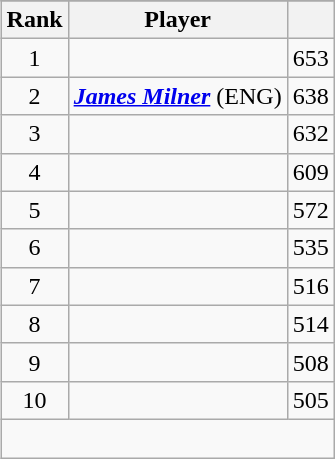<table class="wikitable" style="text-align:center;margin-left:1em;float:right">
<tr>
</tr>
<tr>
<th>Rank</th>
<th>Player</th>
<th></th>
</tr>
<tr>
<td>1</td>
<td style="text-align:left"></td>
<td>653</td>
</tr>
<tr>
<td>2</td>
<td style="text-align:left"> <strong><em><a href='#'>James Milner</a></em></strong> (ENG)</td>
<td>638</td>
</tr>
<tr>
<td>3</td>
<td style="text-align:left"></td>
<td>632</td>
</tr>
<tr>
<td>4</td>
<td style="text-align:left"></td>
<td>609</td>
</tr>
<tr>
<td>5</td>
<td style="text-align:left"></td>
<td>572</td>
</tr>
<tr>
<td>6</td>
<td style="text-align:left"></td>
<td>535</td>
</tr>
<tr>
<td>7</td>
<td style="text-align:left"></td>
<td>516</td>
</tr>
<tr>
<td>8</td>
<td style="text-align:left"></td>
<td>514</td>
</tr>
<tr>
<td>9</td>
<td style="text-align:left"></td>
<td>508</td>
</tr>
<tr>
<td>10</td>
<td style="text-align:left"></td>
<td>505</td>
</tr>
<tr>
<td colspan="3"><br></td>
</tr>
</table>
